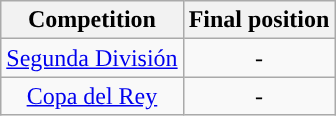<table class="wikitable" style="font-size:100%; text-align:center">
<tr>
<th>Competition</th>
<th>Final position</th>
</tr>
<tr style="background:">
<td><a href='#'>Segunda División</a></td>
<td>-</td>
</tr>
<tr style="background:">
<td><a href='#'>Copa del Rey</a></td>
<td>-</td>
</tr>
</table>
